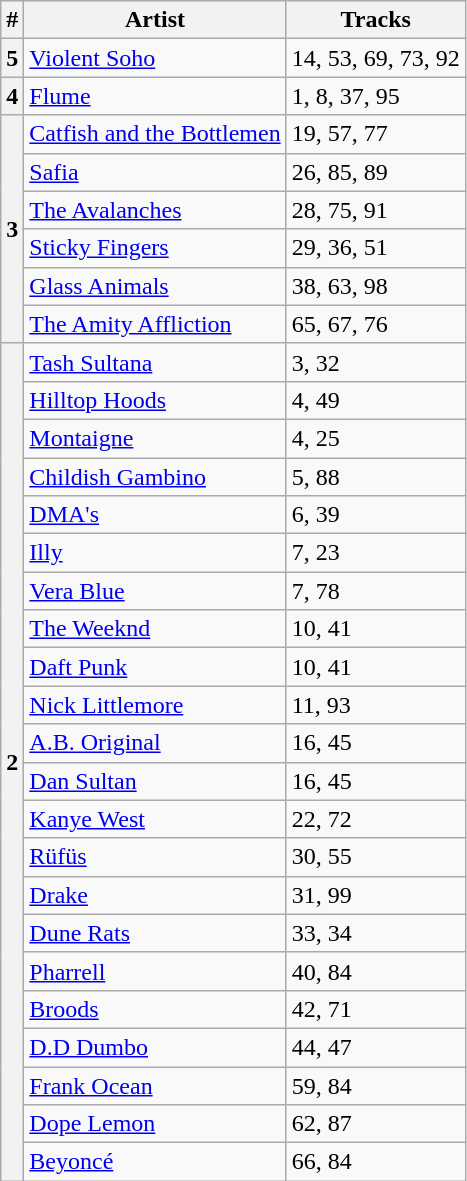<table class="wikitable sortable">
<tr>
<th>#</th>
<th>Artist</th>
<th>Tracks</th>
</tr>
<tr>
<th>5</th>
<td><a href='#'>Violent Soho</a></td>
<td>14, 53, 69, 73, 92</td>
</tr>
<tr>
<th>4</th>
<td><a href='#'>Flume</a></td>
<td>1, 8, 37, 95</td>
</tr>
<tr>
<th rowspan="6">3</th>
<td><a href='#'>Catfish and the Bottlemen</a></td>
<td>19, 57, 77</td>
</tr>
<tr>
<td><a href='#'>Safia</a></td>
<td>26, 85, 89</td>
</tr>
<tr>
<td><a href='#'>The Avalanches</a></td>
<td>28, 75, 91</td>
</tr>
<tr>
<td><a href='#'>Sticky Fingers</a></td>
<td>29, 36, 51</td>
</tr>
<tr>
<td><a href='#'>Glass Animals</a></td>
<td>38, 63, 98</td>
</tr>
<tr>
<td><a href='#'>The Amity Affliction</a></td>
<td>65, 67, 76</td>
</tr>
<tr>
<th rowspan="22">2</th>
<td><a href='#'>Tash Sultana</a></td>
<td>3, 32</td>
</tr>
<tr>
<td><a href='#'>Hilltop Hoods</a></td>
<td>4, 49</td>
</tr>
<tr>
<td><a href='#'>Montaigne</a></td>
<td>4, 25</td>
</tr>
<tr>
<td><a href='#'>Childish Gambino</a></td>
<td>5, 88</td>
</tr>
<tr>
<td><a href='#'>DMA's</a></td>
<td>6, 39</td>
</tr>
<tr>
<td><a href='#'>Illy</a></td>
<td>7, 23</td>
</tr>
<tr>
<td><a href='#'>Vera Blue</a></td>
<td>7, 78</td>
</tr>
<tr>
<td><a href='#'>The Weeknd</a></td>
<td>10, 41</td>
</tr>
<tr>
<td><a href='#'>Daft Punk</a></td>
<td>10, 41</td>
</tr>
<tr>
<td><a href='#'>Nick Littlemore</a></td>
<td>11, 93</td>
</tr>
<tr>
<td><a href='#'>A.B. Original</a></td>
<td>16, 45</td>
</tr>
<tr>
<td><a href='#'>Dan Sultan</a></td>
<td>16, 45</td>
</tr>
<tr>
<td><a href='#'>Kanye West</a></td>
<td>22, 72</td>
</tr>
<tr>
<td><a href='#'>Rüfüs</a></td>
<td>30, 55</td>
</tr>
<tr>
<td><a href='#'>Drake</a></td>
<td>31, 99</td>
</tr>
<tr>
<td><a href='#'>Dune Rats</a></td>
<td>33, 34</td>
</tr>
<tr>
<td><a href='#'>Pharrell</a></td>
<td>40, 84</td>
</tr>
<tr>
<td><a href='#'>Broods</a></td>
<td>42, 71</td>
</tr>
<tr>
<td><a href='#'>D.D Dumbo</a></td>
<td>44, 47</td>
</tr>
<tr>
<td><a href='#'>Frank Ocean</a></td>
<td>59, 84</td>
</tr>
<tr>
<td><a href='#'>Dope Lemon</a></td>
<td>62, 87</td>
</tr>
<tr>
<td><a href='#'>Beyoncé</a></td>
<td>66, 84</td>
</tr>
</table>
